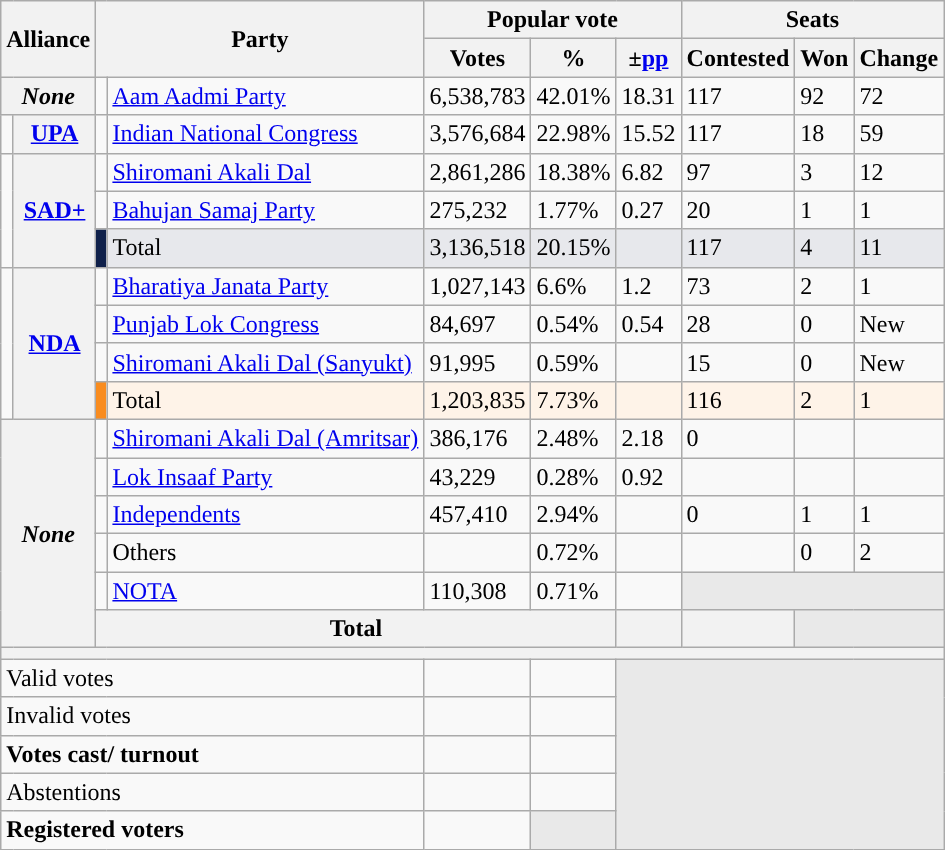<table class="wikitable sortable">
<tr>
<th colspan="2" rowspan="2">Alliance</th>
<th colspan="2" rowspan="2">Party</th>
<th colspan="3">Popular vote</th>
<th colspan="3">Seats</th>
</tr>
<tr>
<th>Votes</th>
<th>%</th>
<th>±<a href='#'>pp</a></th>
<th>Contested</th>
<th>Won </th>
<th>Change</th>
</tr>
<tr>
<th colspan="2"><em>None</em></th>
<td></td>
<td><a href='#'>Aam Aadmi Party</a> </td>
<td>6,538,783</td>
<td>42.01%</td>
<td>18.31</td>
<td>117</td>
<td>92</td>
<td> 72</td>
</tr>
<tr>
<td></td>
<th><a href='#'>UPA</a></th>
<td></td>
<td><a href='#'>Indian National Congress</a></td>
<td>3,576,684</td>
<td>22.98%</td>
<td>15.52</td>
<td>117</td>
<td>18</td>
<td> 59</td>
</tr>
<tr>
<td rowspan="3"></td>
<th rowspan="3"><a href='#'>SAD+</a></th>
<td></td>
<td><a href='#'>Shiromani Akali Dal</a></td>
<td>2,861,286</td>
<td>18.38%</td>
<td>6.82</td>
<td>97</td>
<td>3</td>
<td> 12</td>
</tr>
<tr>
<td></td>
<td><a href='#'>Bahujan Samaj Party</a></td>
<td>275,232</td>
<td>1.77%</td>
<td>0.27</td>
<td>20</td>
<td>1</td>
<td> 1</td>
</tr>
<tr>
<td style="background:#0F204A"></td>
<td style="background:#e7e8ec">Total</td>
<td style="background:#e7e8ec">3,136,518</td>
<td style="background:#e7e8ec">20.15%</td>
<td style="background:#e7e8ec"></td>
<td style="background:#e7e8ec">117</td>
<td style="background:#e7e8ec">4</td>
<td style="background:#e7e8ec"> 11</td>
</tr>
<tr>
<td rowspan="4"></td>
<th rowspan="4"><a href='#'>NDA</a></th>
<td></td>
<td><a href='#'>Bharatiya Janata Party</a> </td>
<td>1,027,143</td>
<td>6.6%</td>
<td>1.2</td>
<td>73</td>
<td>2</td>
<td> 1</td>
</tr>
<tr>
<td></td>
<td><a href='#'>Punjab Lok Congress</a></td>
<td>84,697</td>
<td>0.54%</td>
<td>0.54</td>
<td>28</td>
<td>0</td>
<td>New</td>
</tr>
<tr>
<td></td>
<td><a href='#'>Shiromani Akali Dal (Sanyukt)</a></td>
<td>91,995</td>
<td>0.59%</td>
<td></td>
<td>15</td>
<td>0</td>
<td>New</td>
</tr>
<tr>
<td style="background:#F98C1F"></td>
<td style="background:#fef3e8">Total</td>
<td style="background:#fef3e8">1,203,835</td>
<td style="background:#fef3e8">7.73%</td>
<td style="background:#fef3e8"></td>
<td style="background:#fef3e8">116</td>
<td style="background:#fef3e8">2</td>
<td style="background:#fef3e8"> 1</td>
</tr>
<tr>
<th colspan="2" rowspan="6"><em>None</em></th>
<td></td>
<td><a href='#'>Shiromani Akali Dal (Amritsar)</a></td>
<td>386,176</td>
<td>2.48%</td>
<td>2.18</td>
<td>0</td>
<td></td>
<td></td>
</tr>
<tr>
<td></td>
<td><a href='#'>Lok Insaaf Party</a></td>
<td>43,229</td>
<td>0.28%</td>
<td>0.92</td>
<td></td>
<td></td>
<td></td>
</tr>
<tr>
<td></td>
<td><a href='#'>Independents</a></td>
<td>457,410</td>
<td>2.94%</td>
<td></td>
<td>0</td>
<td>1</td>
<td> 1</td>
</tr>
<tr>
<td></td>
<td>Others</td>
<td></td>
<td>0.72%</td>
<td></td>
<td></td>
<td>0</td>
<td> 2</td>
</tr>
<tr>
<td></td>
<td><a href='#'>NOTA</a></td>
<td>110,308</td>
<td>0.71%</td>
<td></td>
<th colspan=3 style="background-color:#E9E9E9"></th>
</tr>
<tr>
<th colspan = 4>Total</th>
<th></th>
<th></th>
<th colspan="5" style="background-color:#E9E9E9"></th>
</tr>
<tr>
<th colspan="10"></th>
</tr>
<tr>
<td style="text-align:left;" colspan="4">Valid votes</td>
<td align="right"></td>
<td align="right"></td>
<th colspan="4" rowspan="5" style="background-color:#E9E9E9"></th>
</tr>
<tr>
<td style="text-align:left;" colspan="4">Invalid votes</td>
<td align="right"></td>
<td align="right"></td>
</tr>
<tr>
<td style="text-align:left;" colspan="4"><strong>Votes cast/ turnout</strong></td>
<td align="right"></td>
<td align="right"></td>
</tr>
<tr>
<td style="text-align:left;" colspan="4">Abstentions</td>
<td align="right"></td>
<td align="right"></td>
</tr>
<tr>
<td style="text-align:left;" colspan="4"><strong>Registered voters</strong></td>
<td align="right"></td>
<td style="background-color:#E9E9E9"></td>
</tr>
</table>
